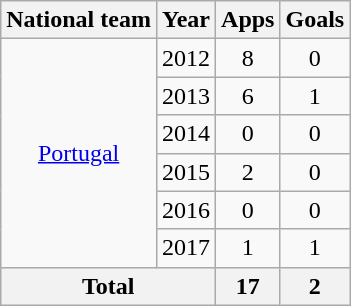<table class="wikitable" style="text-align:center">
<tr>
<th>National team</th>
<th>Year</th>
<th>Apps</th>
<th>Goals</th>
</tr>
<tr>
<td rowspan="6"><a href='#'>Portugal</a></td>
<td>2012</td>
<td>8</td>
<td>0</td>
</tr>
<tr>
<td>2013</td>
<td>6</td>
<td>1</td>
</tr>
<tr>
<td>2014</td>
<td>0</td>
<td>0</td>
</tr>
<tr>
<td>2015</td>
<td>2</td>
<td>0</td>
</tr>
<tr>
<td>2016</td>
<td>0</td>
<td>0</td>
</tr>
<tr>
<td>2017</td>
<td>1</td>
<td>1</td>
</tr>
<tr>
<th colspan="2">Total</th>
<th>17</th>
<th>2</th>
</tr>
</table>
